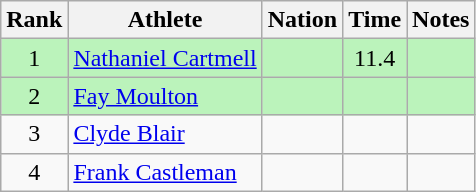<table class="wikitable sortable" style="text-align:center">
<tr>
<th>Rank</th>
<th>Athlete</th>
<th>Nation</th>
<th>Time</th>
<th>Notes</th>
</tr>
<tr style="background:#bbf3bb;">
<td>1</td>
<td align=left><a href='#'>Nathaniel Cartmell</a></td>
<td align=left></td>
<td>11.4</td>
<td></td>
</tr>
<tr style="background:#bbf3bb;">
<td>2</td>
<td align=left><a href='#'>Fay Moulton</a></td>
<td align=left></td>
<td></td>
<td></td>
</tr>
<tr>
<td>3</td>
<td align=left><a href='#'>Clyde Blair</a></td>
<td align=left></td>
<td></td>
<td></td>
</tr>
<tr>
<td>4</td>
<td align=left><a href='#'>Frank Castleman</a></td>
<td align=left></td>
<td></td>
<td></td>
</tr>
</table>
